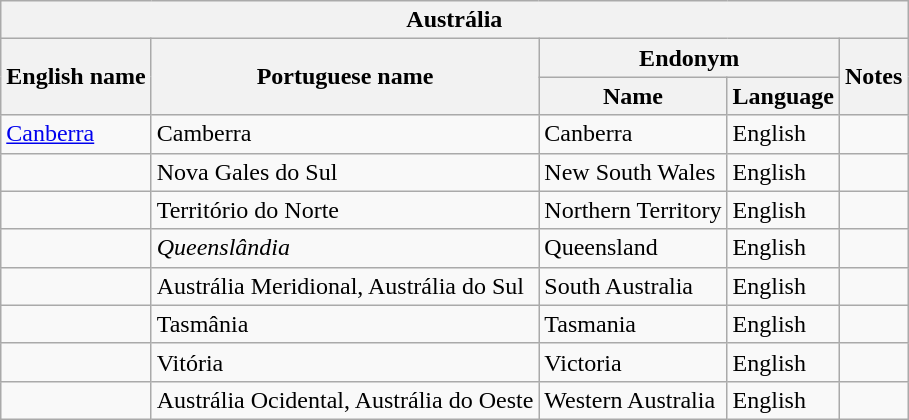<table class="wikitable sortable">
<tr>
<th colspan="5"> Austrália</th>
</tr>
<tr>
<th rowspan="2">English name</th>
<th rowspan="2">Portuguese name</th>
<th colspan="2">Endonym</th>
<th rowspan="2">Notes</th>
</tr>
<tr>
<th>Name</th>
<th>Language</th>
</tr>
<tr>
<td><a href='#'>Canberra</a></td>
<td>Camberra</td>
<td>Canberra</td>
<td>English</td>
<td></td>
</tr>
<tr>
<td></td>
<td>Nova Gales do Sul</td>
<td>New South Wales</td>
<td>English</td>
<td></td>
</tr>
<tr>
<td></td>
<td>Território do Norte</td>
<td>Northern Territory</td>
<td>English</td>
<td></td>
</tr>
<tr>
<td></td>
<td><em>Queenslândia</em></td>
<td>Queensland</td>
<td>English</td>
<td></td>
</tr>
<tr>
<td></td>
<td>Austrália Meridional, Austrália do Sul</td>
<td>South Australia</td>
<td>English</td>
<td></td>
</tr>
<tr>
<td></td>
<td>Tasmânia</td>
<td>Tasmania</td>
<td>English</td>
<td></td>
</tr>
<tr>
<td></td>
<td>Vitória</td>
<td>Victoria</td>
<td>English</td>
<td></td>
</tr>
<tr>
<td></td>
<td>Austrália Ocidental, Austrália do Oeste</td>
<td>Western Australia</td>
<td>English</td>
<td></td>
</tr>
</table>
